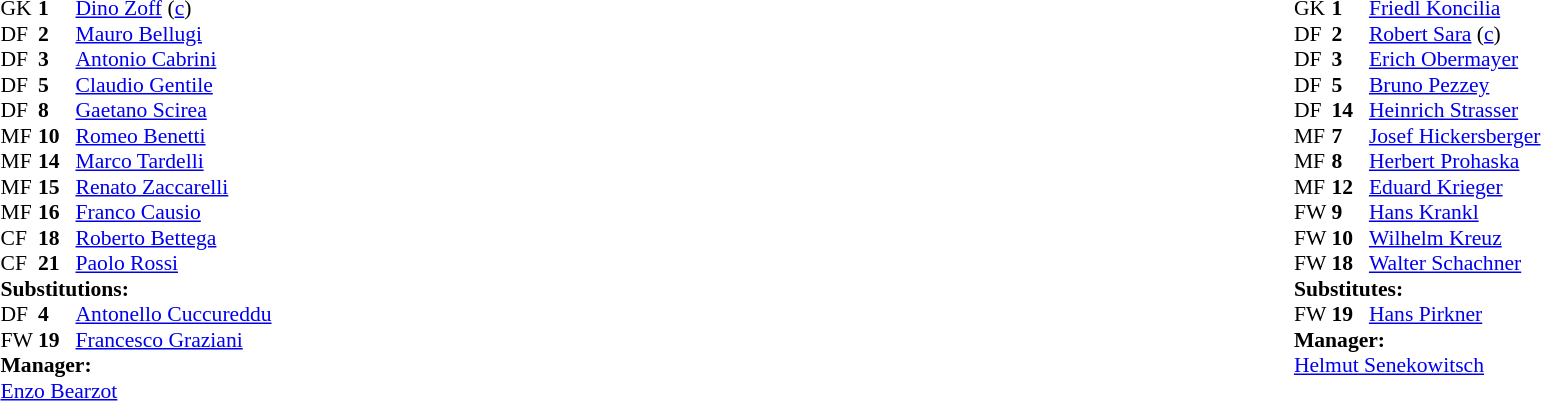<table width="100%">
<tr>
<td valign="top" width="50%"><br><table style="font-size: 90%" cellspacing="0" cellpadding="0">
<tr>
<th width="25"></th>
<th width="25"></th>
</tr>
<tr>
<td>GK</td>
<td><strong>1</strong></td>
<td><a href='#'>Dino Zoff</a> (<a href='#'>c</a>)</td>
</tr>
<tr>
<td>DF</td>
<td><strong>2</strong></td>
<td><a href='#'>Mauro Bellugi</a></td>
<td></td>
<td></td>
</tr>
<tr>
<td>DF</td>
<td><strong>3</strong></td>
<td><a href='#'>Antonio Cabrini</a></td>
</tr>
<tr>
<td>DF</td>
<td><strong>5</strong></td>
<td><a href='#'>Claudio Gentile</a></td>
</tr>
<tr>
<td>DF</td>
<td><strong>8</strong></td>
<td><a href='#'>Gaetano Scirea</a></td>
</tr>
<tr>
<td>MF</td>
<td><strong>10</strong></td>
<td><a href='#'>Romeo Benetti</a></td>
</tr>
<tr>
<td>MF</td>
<td><strong>14</strong></td>
<td><a href='#'>Marco Tardelli</a></td>
</tr>
<tr>
<td>MF</td>
<td><strong>15</strong></td>
<td><a href='#'>Renato Zaccarelli</a></td>
</tr>
<tr>
<td>MF</td>
<td><strong>16</strong></td>
<td><a href='#'>Franco Causio</a></td>
</tr>
<tr>
<td>CF</td>
<td><strong>18</strong></td>
<td><a href='#'>Roberto Bettega</a></td>
<td></td>
<td></td>
</tr>
<tr>
<td>CF</td>
<td><strong>21</strong></td>
<td><a href='#'>Paolo Rossi</a></td>
</tr>
<tr>
<td colspan=3><strong>Substitutions:</strong></td>
</tr>
<tr>
<td>DF</td>
<td><strong>4</strong></td>
<td><a href='#'>Antonello Cuccureddu</a></td>
<td></td>
<td></td>
</tr>
<tr>
<td>FW</td>
<td><strong>19</strong></td>
<td><a href='#'>Francesco Graziani</a></td>
<td></td>
<td></td>
</tr>
<tr>
<td colspan=3><strong>Manager:</strong></td>
</tr>
<tr>
<td colspan=3><a href='#'>Enzo Bearzot</a></td>
</tr>
</table>
</td>
<td valign="top" width="50%"><br><table style="font-size: 90%" cellspacing="0" cellpadding="0" align="center">
<tr>
<th width=25></th>
<th width=25></th>
</tr>
<tr>
<td>GK</td>
<td><strong>1</strong></td>
<td><a href='#'>Friedl Koncilia</a></td>
</tr>
<tr>
<td>DF</td>
<td><strong>2</strong></td>
<td><a href='#'>Robert Sara</a> (<a href='#'>c</a>)</td>
</tr>
<tr>
<td>DF</td>
<td><strong>3</strong></td>
<td><a href='#'>Erich Obermayer</a></td>
</tr>
<tr>
<td>DF</td>
<td><strong>5</strong></td>
<td><a href='#'>Bruno Pezzey</a></td>
</tr>
<tr>
<td>DF</td>
<td><strong>14</strong></td>
<td><a href='#'>Heinrich Strasser</a></td>
</tr>
<tr>
<td>MF</td>
<td><strong>7</strong></td>
<td><a href='#'>Josef Hickersberger</a></td>
</tr>
<tr>
<td>MF</td>
<td><strong>8</strong></td>
<td><a href='#'>Herbert Prohaska</a></td>
</tr>
<tr>
<td>MF</td>
<td><strong>12</strong></td>
<td><a href='#'>Eduard Krieger</a></td>
</tr>
<tr>
<td>FW</td>
<td><strong>9</strong></td>
<td><a href='#'>Hans Krankl</a></td>
</tr>
<tr>
<td>FW</td>
<td><strong>10</strong></td>
<td><a href='#'>Wilhelm Kreuz</a></td>
</tr>
<tr>
<td>FW</td>
<td><strong>18</strong></td>
<td><a href='#'>Walter Schachner</a></td>
<td></td>
<td></td>
</tr>
<tr>
<td colspan=3><strong>Substitutes:</strong></td>
</tr>
<tr>
<td>FW</td>
<td><strong>19</strong></td>
<td><a href='#'>Hans Pirkner</a></td>
<td></td>
<td></td>
</tr>
<tr>
<td colspan=4><strong>Manager:</strong></td>
</tr>
<tr>
<td colspan="4"><a href='#'>Helmut Senekowitsch</a></td>
</tr>
</table>
</td>
</tr>
</table>
